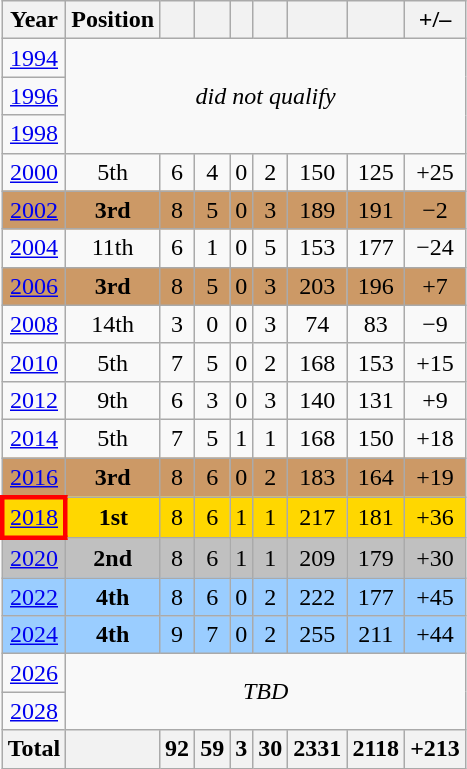<table class="wikitable" style="text-align: center;">
<tr>
<th>Year</th>
<th>Position</th>
<th></th>
<th></th>
<th></th>
<th></th>
<th></th>
<th></th>
<th>+/–</th>
</tr>
<tr>
<td> <a href='#'>1994</a></td>
<td colspan=8 rowspan=3><em>did not qualify</em></td>
</tr>
<tr>
<td> <a href='#'>1996</a></td>
</tr>
<tr>
<td> <a href='#'>1998</a></td>
</tr>
<tr>
<td> <a href='#'>2000</a></td>
<td>5th</td>
<td>6</td>
<td>4</td>
<td>0</td>
<td>2</td>
<td>150</td>
<td>125</td>
<td>+25</td>
</tr>
<tr bgcolor=cc9966>
<td> <a href='#'>2002</a></td>
<td><strong>3rd</strong> </td>
<td>8</td>
<td>5</td>
<td>0</td>
<td>3</td>
<td>189</td>
<td>191</td>
<td>−2</td>
</tr>
<tr>
<td> <a href='#'>2004</a></td>
<td>11th</td>
<td>6</td>
<td>1</td>
<td>0</td>
<td>5</td>
<td>153</td>
<td>177</td>
<td>−24</td>
</tr>
<tr bgcolor=cc9966>
<td> <a href='#'>2006</a></td>
<td><strong>3rd</strong> </td>
<td>8</td>
<td>5</td>
<td>0</td>
<td>3</td>
<td>203</td>
<td>196</td>
<td>+7</td>
</tr>
<tr>
<td> <a href='#'>2008</a></td>
<td>14th</td>
<td>3</td>
<td>0</td>
<td>0</td>
<td>3</td>
<td>74</td>
<td>83</td>
<td>−9</td>
</tr>
<tr>
<td> <a href='#'>2010</a></td>
<td>5th</td>
<td>7</td>
<td>5</td>
<td>0</td>
<td>2</td>
<td>168</td>
<td>153</td>
<td>+15</td>
</tr>
<tr>
<td> <a href='#'>2012</a></td>
<td>9th</td>
<td>6</td>
<td>3</td>
<td>0</td>
<td>3</td>
<td>140</td>
<td>131</td>
<td>+9</td>
</tr>
<tr>
<td> <a href='#'>2014</a></td>
<td>5th</td>
<td>7</td>
<td>5</td>
<td>1</td>
<td>1</td>
<td>168</td>
<td>150</td>
<td>+18</td>
</tr>
<tr bgcolor=cc9966>
<td> <a href='#'>2016</a></td>
<td><strong>3rd</strong> </td>
<td>8</td>
<td>6</td>
<td>0</td>
<td>2</td>
<td>183</td>
<td>164</td>
<td>+19</td>
</tr>
<tr bgcolor=gold>
<td style="border: 3px solid red"> <a href='#'>2018</a></td>
<td><strong>1st</strong> </td>
<td>8</td>
<td>6</td>
<td>1</td>
<td>1</td>
<td>217</td>
<td>181</td>
<td>+36</td>
</tr>
<tr bgcolor=silver>
<td> <a href='#'>2020</a></td>
<td><strong>2nd</strong> </td>
<td>8</td>
<td>6</td>
<td>1</td>
<td>1</td>
<td>209</td>
<td>179</td>
<td>+30</td>
</tr>
<tr style="background:#9acdff;">
<td> <a href='#'>2022</a></td>
<td><strong>4th</strong></td>
<td>8</td>
<td>6</td>
<td>0</td>
<td>2</td>
<td>222</td>
<td>177</td>
<td>+45</td>
</tr>
<tr style="background:#9acdff;">
<td> <a href='#'>2024</a></td>
<td><strong>4th</strong></td>
<td>9</td>
<td>7</td>
<td>0</td>
<td>2</td>
<td>255</td>
<td>211</td>
<td>+44</td>
</tr>
<tr>
<td> <a href='#'>2026</a></td>
<td colspan="8" rowspan="2"><em>TBD</em></td>
</tr>
<tr>
<td> <a href='#'>2028</a></td>
</tr>
<tr>
<th>Total</th>
<th></th>
<th>92</th>
<th>59</th>
<th>3</th>
<th>30</th>
<th>2331</th>
<th>2118</th>
<th>+213</th>
</tr>
</table>
